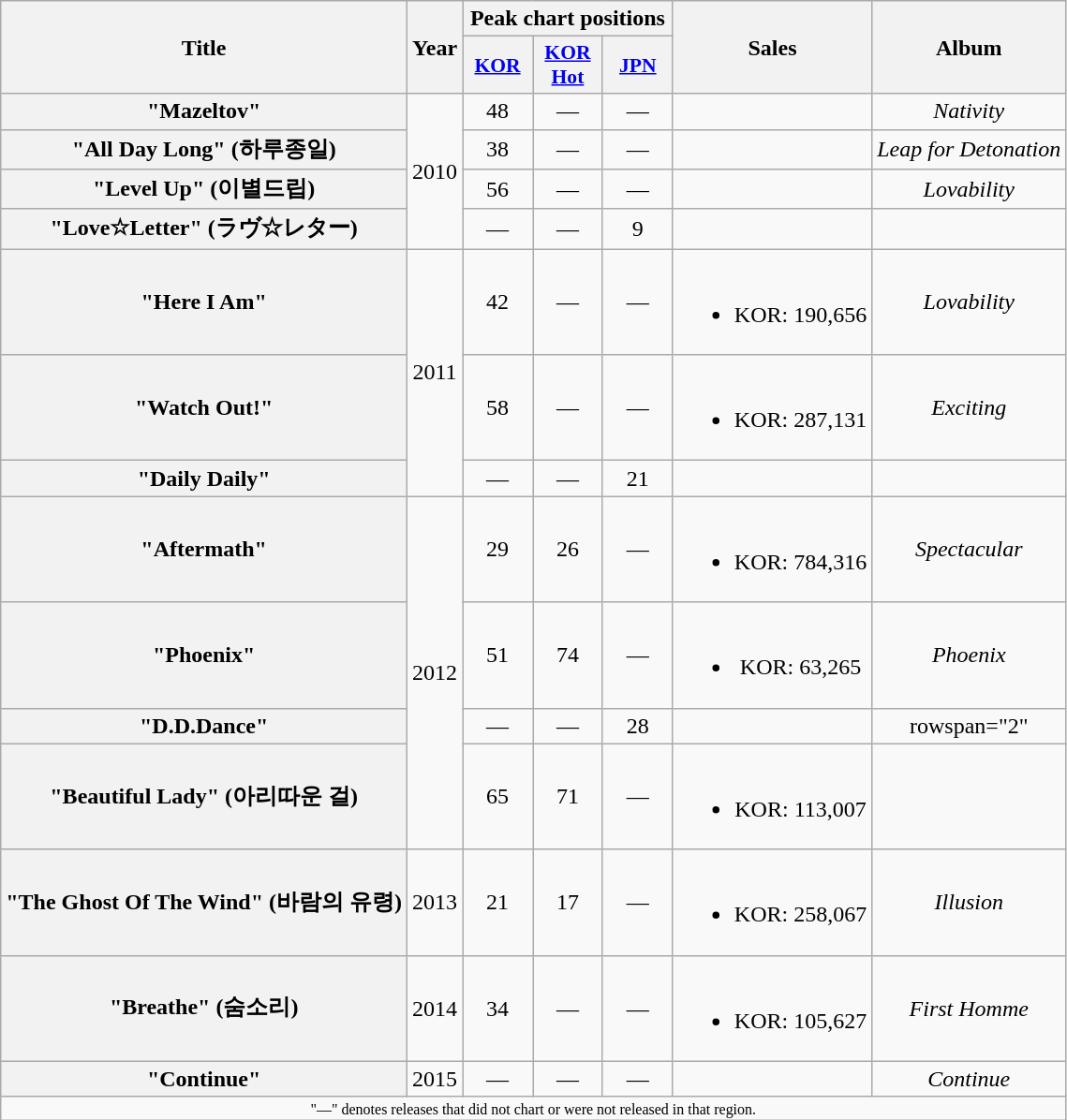<table class="wikitable plainrowheaders" style="text-align:center;">
<tr>
<th scope="col" rowspan="2">Title</th>
<th scope="col" rowspan="2">Year</th>
<th scope="col" colspan="3">Peak chart positions</th>
<th scope="col" rowspan="2">Sales</th>
<th scope="col" rowspan="2">Album</th>
</tr>
<tr>
<th scope="col" style="width:3em;font-size:90%"><a href='#'>KOR</a><br></th>
<th scope="col" style="width:3em;font-size:90%"><a href='#'>KOR Hot</a><br></th>
<th scope="col" style="width:3em;font-size:90%"><a href='#'>JPN</a><br></th>
</tr>
<tr>
<th scope="row">"Mazeltov"</th>
<td rowspan="4">2010</td>
<td>48</td>
<td>—</td>
<td>—</td>
<td></td>
<td><em>Nativity</em></td>
</tr>
<tr>
<th scope="row">"All Day Long" (하루종일)</th>
<td>38</td>
<td>—</td>
<td>—</td>
<td></td>
<td><em>Leap for Detonation</em></td>
</tr>
<tr>
<th scope="row">"Level Up" (이별드립)</th>
<td>56</td>
<td>—</td>
<td>—</td>
<td></td>
<td><em>Lovability</em></td>
</tr>
<tr>
<th scope="row">"Love☆Letter" (ラヴ☆レター)</th>
<td>—</td>
<td>—</td>
<td>9</td>
<td></td>
<td></td>
</tr>
<tr>
<th scope="row">"Here I Am"</th>
<td rowspan="3">2011</td>
<td>42</td>
<td>—</td>
<td>—</td>
<td><br><ul><li>KOR: 190,656</li></ul></td>
<td><em>Lovability</em></td>
</tr>
<tr>
<th scope="row">"Watch Out!"</th>
<td>58</td>
<td>—</td>
<td>—</td>
<td><br><ul><li>KOR: 287,131</li></ul></td>
<td><em>Exciting</em></td>
</tr>
<tr>
<th scope="row">"Daily Daily"</th>
<td>—</td>
<td>—</td>
<td>21</td>
<td></td>
<td></td>
</tr>
<tr>
<th scope="row">"Aftermath"</th>
<td rowspan="4">2012</td>
<td>29</td>
<td>26</td>
<td>—</td>
<td><br><ul><li>KOR: 784,316</li></ul></td>
<td><em>Spectacular</em></td>
</tr>
<tr>
<th scope="row">"Phoenix"</th>
<td>51</td>
<td>74</td>
<td>—</td>
<td><br><ul><li>KOR: 63,265</li></ul></td>
<td><em>Phoenix</em></td>
</tr>
<tr>
<th scope="row">"D.D.Dance"</th>
<td>—</td>
<td>—</td>
<td>28</td>
<td></td>
<td>rowspan="2" </td>
</tr>
<tr>
<th scope="row">"Beautiful Lady" (아리따운 걸)</th>
<td>65</td>
<td>71</td>
<td>—</td>
<td><br><ul><li>KOR: 113,007</li></ul></td>
</tr>
<tr>
<th scope="row">"The Ghost Of The Wind" (바람의 유령)</th>
<td>2013</td>
<td>21</td>
<td>17</td>
<td>—</td>
<td><br><ul><li>KOR: 258,067</li></ul></td>
<td><em>Illusion</em></td>
</tr>
<tr>
<th scope="row">"Breathe" (숨소리)</th>
<td>2014</td>
<td>34</td>
<td>—</td>
<td>—</td>
<td><br><ul><li>KOR: 105,627</li></ul></td>
<td><em>First Homme</em></td>
</tr>
<tr>
<th scope="row">"Continue"</th>
<td>2015</td>
<td>—</td>
<td>—</td>
<td>—</td>
<td></td>
<td><em>Continue</em></td>
</tr>
<tr>
<td colspan="7" style="font-size:8pt;">"—" denotes releases that did not chart or were not released in that region.</td>
</tr>
</table>
